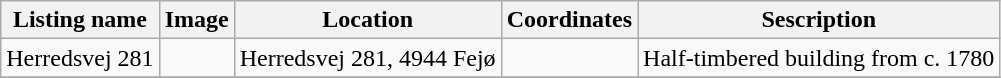<table class="wikitable sortable">
<tr>
<th>Listing name</th>
<th>Image</th>
<th>Location</th>
<th>Coordinates</th>
<th>Sescription</th>
</tr>
<tr>
<td>Herredsvej 281</td>
<td></td>
<td>Herredsvej 281, 4944 Fejø</td>
<td></td>
<td>Half-timbered building from c. 1780</td>
</tr>
<tr>
</tr>
</table>
